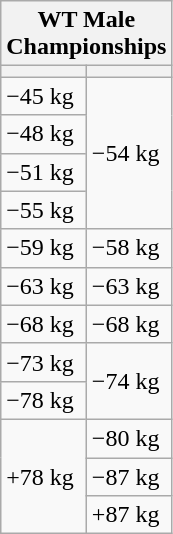<table class="wikitable" style="float:left; margin-right:1.4em;">
<tr>
<th colspan=2>WT Male<br>Championships</th>
</tr>
<tr>
<th></th>
<th></th>
</tr>
<tr>
<td>−45 kg</td>
<td rowspan=4>−54 kg</td>
</tr>
<tr>
<td>−48 kg</td>
</tr>
<tr>
<td>−51 kg</td>
</tr>
<tr>
<td>−55 kg</td>
</tr>
<tr>
<td>−59 kg</td>
<td>−58 kg</td>
</tr>
<tr>
<td>−63 kg</td>
<td>−63 kg</td>
</tr>
<tr>
<td>−68 kg</td>
<td>−68 kg</td>
</tr>
<tr>
<td>−73 kg</td>
<td rowspan=2>−74 kg</td>
</tr>
<tr>
<td>−78 kg</td>
</tr>
<tr>
<td rowspan=3>+78 kg</td>
<td>−80 kg</td>
</tr>
<tr>
<td>−87 kg</td>
</tr>
<tr>
<td>+87 kg</td>
</tr>
</table>
